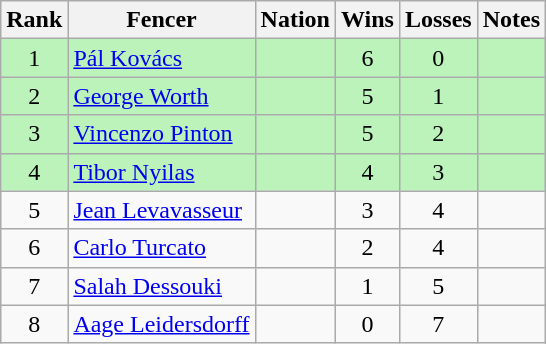<table class="wikitable sortable" style="text-align: center;">
<tr>
<th>Rank</th>
<th>Fencer</th>
<th>Nation</th>
<th>Wins</th>
<th>Losses</th>
<th>Notes</th>
</tr>
<tr style="background:#bbf3bb;">
<td>1</td>
<td align=left><a href='#'>Pál Kovács</a></td>
<td align=left></td>
<td>6</td>
<td>0</td>
<td></td>
</tr>
<tr style="background:#bbf3bb;">
<td>2</td>
<td align=left><a href='#'>George Worth</a></td>
<td align=left></td>
<td>5</td>
<td>1</td>
<td></td>
</tr>
<tr style="background:#bbf3bb;">
<td>3</td>
<td align=left><a href='#'>Vincenzo Pinton</a></td>
<td align=left></td>
<td>5</td>
<td>2</td>
<td></td>
</tr>
<tr style="background:#bbf3bb;">
<td>4</td>
<td align=left><a href='#'>Tibor Nyilas</a></td>
<td align=left></td>
<td>4</td>
<td>3</td>
<td></td>
</tr>
<tr>
<td>5</td>
<td align=left><a href='#'>Jean Levavasseur</a></td>
<td align=left></td>
<td>3</td>
<td>4</td>
<td></td>
</tr>
<tr>
<td>6</td>
<td align=left><a href='#'>Carlo Turcato</a></td>
<td align=left></td>
<td>2</td>
<td>4</td>
<td></td>
</tr>
<tr>
<td>7</td>
<td align=left><a href='#'>Salah Dessouki</a></td>
<td align=left></td>
<td>1</td>
<td>5</td>
<td></td>
</tr>
<tr>
<td>8</td>
<td align=left><a href='#'>Aage Leidersdorff</a></td>
<td align=left></td>
<td>0</td>
<td>7</td>
<td></td>
</tr>
</table>
